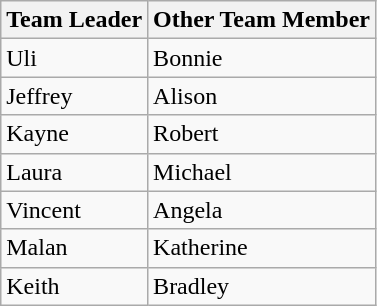<table class="wikitable">
<tr>
<th>Team Leader</th>
<th>Other Team Member</th>
</tr>
<tr>
<td>Uli</td>
<td>Bonnie</td>
</tr>
<tr>
<td>Jeffrey</td>
<td>Alison</td>
</tr>
<tr>
<td>Kayne</td>
<td>Robert</td>
</tr>
<tr>
<td>Laura</td>
<td>Michael</td>
</tr>
<tr>
<td>Vincent</td>
<td>Angela</td>
</tr>
<tr>
<td>Malan</td>
<td>Katherine</td>
</tr>
<tr>
<td>Keith</td>
<td>Bradley</td>
</tr>
</table>
